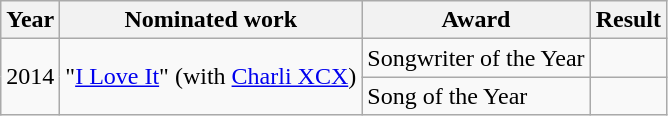<table class="wikitable">
<tr>
<th>Year</th>
<th>Nominated work</th>
<th>Award</th>
<th>Result</th>
</tr>
<tr>
<td rowspan="2">2014</td>
<td rowspan="2">"<a href='#'>I Love It</a>" (with <a href='#'>Charli XCX</a>)</td>
<td>Songwriter of the Year</td>
<td></td>
</tr>
<tr>
<td>Song of the Year</td>
<td></td>
</tr>
</table>
